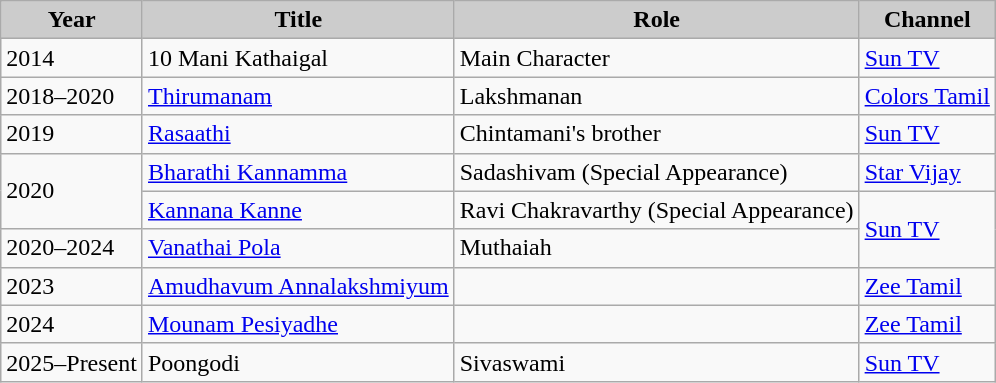<table class="wikitable">
<tr>
<th style="background:#ccc;">Year</th>
<th style="background:#ccc;">Title</th>
<th style="background:#ccc;">Role</th>
<th style="background:#ccc;">Channel</th>
</tr>
<tr>
<td>2014</td>
<td>10 Mani Kathaigal</td>
<td>Main Character</td>
<td><a href='#'>Sun TV</a></td>
</tr>
<tr>
<td>2018–2020</td>
<td><a href='#'>Thirumanam</a></td>
<td>Lakshmanan</td>
<td><a href='#'>Colors Tamil</a></td>
</tr>
<tr>
<td>2019</td>
<td><a href='#'>Rasaathi</a></td>
<td>Chintamani's brother</td>
<td><a href='#'>Sun TV</a></td>
</tr>
<tr>
<td rowspan=2>2020</td>
<td><a href='#'>Bharathi Kannamma</a></td>
<td>Sadashivam (Special Appearance)</td>
<td><a href='#'>Star Vijay</a></td>
</tr>
<tr>
<td><a href='#'>Kannana Kanne</a></td>
<td>Ravi Chakravarthy (Special Appearance)</td>
<td rowspan=2><a href='#'>Sun TV</a></td>
</tr>
<tr>
<td>2020–2024</td>
<td><a href='#'>Vanathai Pola</a></td>
<td>Muthaiah</td>
</tr>
<tr>
<td>2023</td>
<td><a href='#'>Amudhavum Annalakshmiyum</a></td>
<td></td>
<td><a href='#'>Zee Tamil</a></td>
</tr>
<tr>
<td>2024</td>
<td><a href='#'>Mounam Pesiyadhe</a></td>
<td></td>
<td><a href='#'>Zee Tamil</a></td>
</tr>
<tr>
<td>2025–Present</td>
<td>Poongodi</td>
<td>Sivaswami</td>
<td><a href='#'>Sun TV</a></td>
</tr>
</table>
